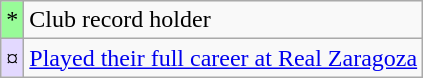<table class="wikitable">
<tr>
<td style="background:#98fb98;">*</td>
<td>Club record holder</td>
</tr>
<tr>
<td style="background:#e3d9ff;">¤</td>
<td><a href='#'>Played their full career at Real Zaragoza</a></td>
</tr>
</table>
